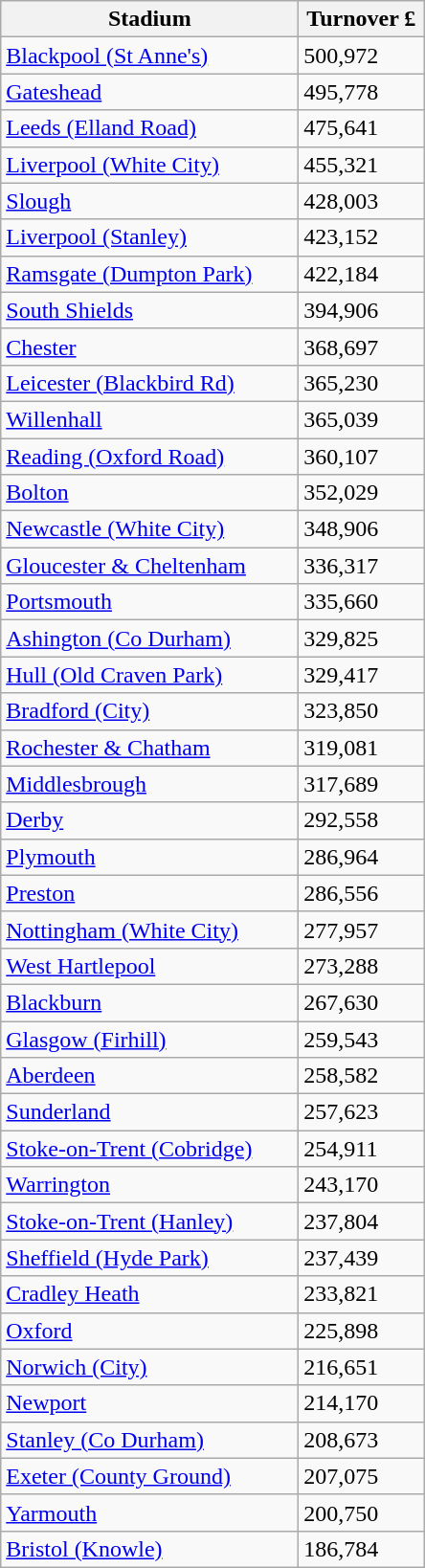<table class="wikitable">
<tr>
<th width=200>Stadium</th>
<th width=80>Turnover £</th>
</tr>
<tr>
<td><a href='#'>Blackpool (St Anne's)</a></td>
<td>500,972</td>
</tr>
<tr>
<td><a href='#'>Gateshead</a></td>
<td>495,778</td>
</tr>
<tr>
<td><a href='#'>Leeds (Elland Road)</a></td>
<td>475,641</td>
</tr>
<tr>
<td><a href='#'>Liverpool (White City)</a></td>
<td>455,321</td>
</tr>
<tr>
<td><a href='#'>Slough</a></td>
<td>428,003</td>
</tr>
<tr>
<td><a href='#'>Liverpool (Stanley)</a></td>
<td>423,152</td>
</tr>
<tr>
<td><a href='#'>Ramsgate (Dumpton Park)</a></td>
<td>422,184</td>
</tr>
<tr>
<td><a href='#'>South Shields</a></td>
<td>394,906</td>
</tr>
<tr>
<td><a href='#'>Chester</a></td>
<td>368,697</td>
</tr>
<tr>
<td><a href='#'>Leicester (Blackbird Rd)</a></td>
<td>365,230</td>
</tr>
<tr>
<td><a href='#'>Willenhall</a></td>
<td>365,039</td>
</tr>
<tr>
<td><a href='#'>Reading (Oxford Road)</a></td>
<td>360,107</td>
</tr>
<tr>
<td><a href='#'>Bolton</a></td>
<td>352,029</td>
</tr>
<tr>
<td><a href='#'>Newcastle (White City)</a></td>
<td>348,906</td>
</tr>
<tr>
<td><a href='#'>Gloucester & Cheltenham</a></td>
<td>336,317</td>
</tr>
<tr>
<td><a href='#'>Portsmouth</a></td>
<td>335,660</td>
</tr>
<tr>
<td><a href='#'>Ashington (Co Durham)</a></td>
<td>329,825</td>
</tr>
<tr>
<td><a href='#'>Hull (Old Craven Park)</a></td>
<td>329,417</td>
</tr>
<tr>
<td><a href='#'>Bradford (City)</a></td>
<td>323,850</td>
</tr>
<tr>
<td><a href='#'>Rochester & Chatham</a></td>
<td>319,081</td>
</tr>
<tr>
<td><a href='#'>Middlesbrough</a></td>
<td>317,689</td>
</tr>
<tr>
<td><a href='#'>Derby</a></td>
<td>292,558</td>
</tr>
<tr>
<td><a href='#'>Plymouth</a></td>
<td>286,964</td>
</tr>
<tr>
<td><a href='#'>Preston</a></td>
<td>286,556</td>
</tr>
<tr>
<td><a href='#'>Nottingham (White City)</a></td>
<td>277,957</td>
</tr>
<tr>
<td><a href='#'>West Hartlepool</a></td>
<td>273,288</td>
</tr>
<tr>
<td><a href='#'>Blackburn</a></td>
<td>267,630</td>
</tr>
<tr>
<td><a href='#'>Glasgow (Firhill)</a></td>
<td>259,543</td>
</tr>
<tr>
<td><a href='#'>Aberdeen</a></td>
<td>258,582</td>
</tr>
<tr>
<td><a href='#'>Sunderland</a></td>
<td>257,623</td>
</tr>
<tr>
<td><a href='#'>Stoke-on-Trent (Cobridge)</a></td>
<td>254,911</td>
</tr>
<tr>
<td><a href='#'>Warrington</a></td>
<td>243,170</td>
</tr>
<tr>
<td><a href='#'>Stoke-on-Trent (Hanley)</a></td>
<td>237,804</td>
</tr>
<tr>
<td><a href='#'>Sheffield (Hyde Park)</a></td>
<td>237,439</td>
</tr>
<tr>
<td><a href='#'>Cradley Heath</a></td>
<td>233,821</td>
</tr>
<tr>
<td><a href='#'>Oxford</a></td>
<td>225,898</td>
</tr>
<tr>
<td><a href='#'>Norwich (City)</a></td>
<td>216,651</td>
</tr>
<tr>
<td><a href='#'>Newport</a></td>
<td>214,170</td>
</tr>
<tr>
<td><a href='#'>Stanley (Co Durham)</a></td>
<td>208,673</td>
</tr>
<tr>
<td><a href='#'>Exeter (County Ground)</a></td>
<td>207,075</td>
</tr>
<tr>
<td><a href='#'>Yarmouth</a></td>
<td>200,750</td>
</tr>
<tr>
<td><a href='#'>Bristol (Knowle)</a></td>
<td>186,784</td>
</tr>
</table>
